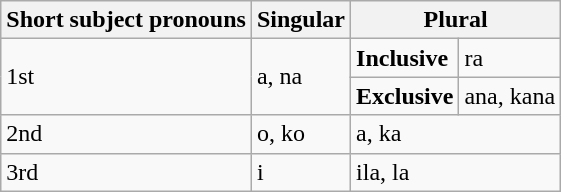<table class="wikitable">
<tr>
<th>Short subject pronouns</th>
<th>Singular</th>
<th colspan="2">Plural</th>
</tr>
<tr>
<td rowspan="2">1st</td>
<td rowspan="2">a, na</td>
<td><strong>Inclusive</strong></td>
<td>ra</td>
</tr>
<tr>
<td><strong>Exclusive</strong></td>
<td>ana, kana</td>
</tr>
<tr>
<td>2nd</td>
<td>o, ko</td>
<td colspan="2">a, ka</td>
</tr>
<tr>
<td>3rd</td>
<td>i</td>
<td colspan="2">ila, la</td>
</tr>
</table>
